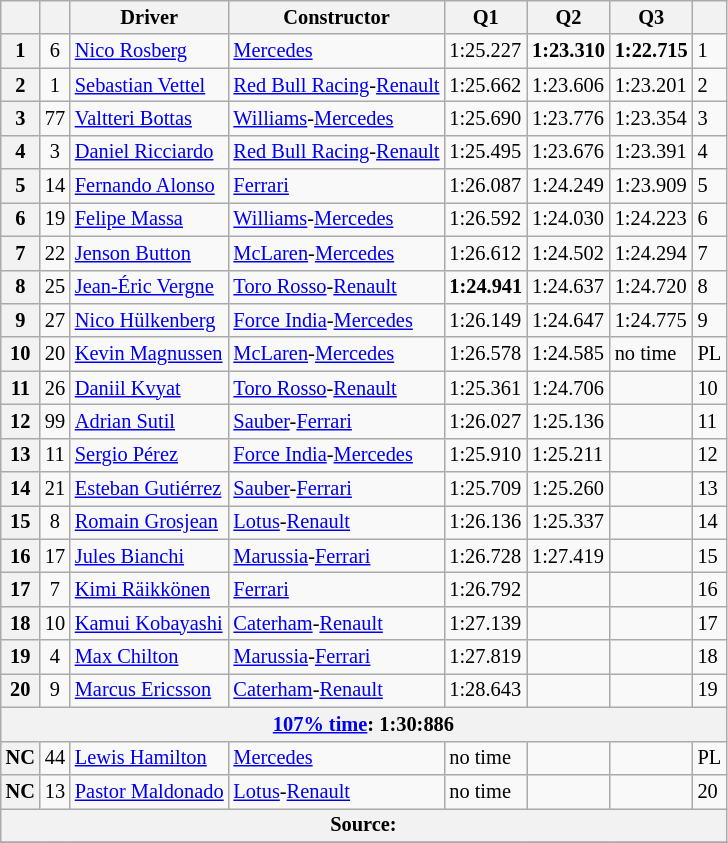<table class="wikitable sortable" style="font-size:85%">
<tr>
<th></th>
<th></th>
<th>Driver</th>
<th>Constructor</th>
<th>Q1</th>
<th>Q2</th>
<th>Q3</th>
<th></th>
</tr>
<tr>
<th>1</th>
<td align="center">6</td>
<td> <a href='#'>Nico Rosberg</a></td>
<td><a href='#'>Mercedes</a></td>
<td>1:25.227</td>
<td><strong>1:23.310</strong></td>
<td><strong>1:22.715</strong></td>
<td>1</td>
</tr>
<tr>
<th>2</th>
<td align="center">1</td>
<td> <a href='#'>Sebastian Vettel</a></td>
<td><a href='#'>Red Bull Racing</a>-<a href='#'>Renault</a></td>
<td>1:25.662</td>
<td>1:23.606</td>
<td>1:23.201</td>
<td>2</td>
</tr>
<tr>
<th>3</th>
<td align="center">77</td>
<td> <a href='#'>Valtteri Bottas</a></td>
<td><a href='#'>Williams</a>-<a href='#'>Mercedes</a></td>
<td>1:25.690</td>
<td>1:23.776</td>
<td>1:23.354</td>
<td>3</td>
</tr>
<tr>
<th>4</th>
<td align="center">3</td>
<td> <a href='#'>Daniel Ricciardo</a></td>
<td><a href='#'>Red Bull Racing</a>-<a href='#'>Renault</a></td>
<td>1:25.495</td>
<td>1:23.676</td>
<td>1:23.391</td>
<td>4</td>
</tr>
<tr>
<th>5</th>
<td align="center">14</td>
<td> <a href='#'>Fernando Alonso</a></td>
<td><a href='#'>Ferrari</a></td>
<td>1:26.087</td>
<td>1:24.249</td>
<td>1:23.909</td>
<td>5</td>
</tr>
<tr>
<th>6</th>
<td align="center">19</td>
<td> <a href='#'>Felipe Massa</a></td>
<td><a href='#'>Williams</a>-<a href='#'>Mercedes</a></td>
<td>1:26.592</td>
<td>1:24.030</td>
<td>1:24.223</td>
<td>6</td>
</tr>
<tr>
<th>7</th>
<td align="center">22</td>
<td> <a href='#'>Jenson Button</a></td>
<td><a href='#'>McLaren</a>-<a href='#'>Mercedes</a></td>
<td>1:26.612</td>
<td>1:24.502</td>
<td>1:24.294</td>
<td>7</td>
</tr>
<tr>
<th>8</th>
<td align="center">25</td>
<td> <a href='#'>Jean-Éric Vergne</a></td>
<td><a href='#'>Toro Rosso</a>-<a href='#'>Renault</a></td>
<td><strong>1:24.941</strong></td>
<td>1:24.637</td>
<td>1:24.720</td>
<td>8</td>
</tr>
<tr>
<th>9</th>
<td align="center">27</td>
<td> <a href='#'>Nico Hülkenberg</a></td>
<td><a href='#'>Force India</a>-<a href='#'>Mercedes</a></td>
<td>1:26.149</td>
<td>1:24.647</td>
<td>1:24.775</td>
<td>9</td>
</tr>
<tr>
<th>10</th>
<td align="center">20</td>
<td> <a href='#'>Kevin Magnussen</a></td>
<td><a href='#'>McLaren</a>-<a href='#'>Mercedes</a></td>
<td>1:26.578</td>
<td>1:24.585</td>
<td>no time</td>
<td>PL</td>
</tr>
<tr>
<th>11</th>
<td align="center">26</td>
<td> <a href='#'>Daniil Kvyat</a></td>
<td><a href='#'>Toro Rosso</a>-<a href='#'>Renault</a></td>
<td>1:25.361</td>
<td>1:24.706</td>
<td></td>
<td>10</td>
</tr>
<tr>
<th>12</th>
<td align="center">99</td>
<td> <a href='#'>Adrian Sutil</a></td>
<td><a href='#'>Sauber</a>-<a href='#'>Ferrari</a></td>
<td>1:26.027</td>
<td>1:25.136</td>
<td></td>
<td>11</td>
</tr>
<tr>
<th>13</th>
<td align="center">11</td>
<td> <a href='#'>Sergio Pérez</a></td>
<td><a href='#'>Force India</a>-<a href='#'>Mercedes</a></td>
<td>1:25.910</td>
<td>1:25.211</td>
<td></td>
<td>12</td>
</tr>
<tr>
<th>14</th>
<td align="center">21</td>
<td> <a href='#'>Esteban Gutiérrez</a></td>
<td><a href='#'>Sauber</a>-<a href='#'>Ferrari</a></td>
<td>1:25.709</td>
<td>1:25.260</td>
<td></td>
<td>13</td>
</tr>
<tr>
<th>15</th>
<td align="center">8</td>
<td> <a href='#'>Romain Grosjean</a></td>
<td><a href='#'>Lotus</a>-<a href='#'>Renault</a></td>
<td>1:26.136</td>
<td>1:25.337</td>
<td></td>
<td>14</td>
</tr>
<tr>
<th>16</th>
<td align="center">17</td>
<td> <a href='#'>Jules Bianchi</a></td>
<td><a href='#'>Marussia</a>-<a href='#'>Ferrari</a></td>
<td>1:26.728</td>
<td>1:27.419</td>
<td></td>
<td>15</td>
</tr>
<tr>
<th>17</th>
<td align="center">7</td>
<td> <a href='#'>Kimi Räikkönen</a></td>
<td><a href='#'>Ferrari</a></td>
<td>1:26.792</td>
<td></td>
<td></td>
<td>16</td>
</tr>
<tr>
<th>18</th>
<td align="center">10</td>
<td> <a href='#'>Kamui Kobayashi</a></td>
<td><a href='#'>Caterham</a>-<a href='#'>Renault</a></td>
<td>1:27.139</td>
<td></td>
<td></td>
<td>17</td>
</tr>
<tr>
<th>19</th>
<td align="center">4</td>
<td> <a href='#'>Max Chilton</a></td>
<td><a href='#'>Marussia</a>-<a href='#'>Ferrari</a></td>
<td>1:27.819</td>
<td></td>
<td></td>
<td>18</td>
</tr>
<tr>
<th>20</th>
<td align="center">9</td>
<td> <a href='#'>Marcus Ericsson</a></td>
<td><a href='#'>Caterham</a>-<a href='#'>Renault</a></td>
<td>1:28.643</td>
<td></td>
<td></td>
<td>19</td>
</tr>
<tr>
<th colspan=8><a href='#'>107% time</a>: 1:30:886</th>
</tr>
<tr>
<th>NC</th>
<td align="center">44</td>
<td> <a href='#'>Lewis Hamilton</a></td>
<td><a href='#'>Mercedes</a></td>
<td>no time</td>
<td></td>
<td></td>
<td>PL</td>
</tr>
<tr>
<th>NC</th>
<td align="center">13</td>
<td> <a href='#'>Pastor Maldonado</a></td>
<td><a href='#'>Lotus</a>-<a href='#'>Renault</a></td>
<td>no time</td>
<td></td>
<td></td>
<td>20</td>
</tr>
<tr>
<th colspan=8>Source:</th>
</tr>
<tr>
</tr>
</table>
